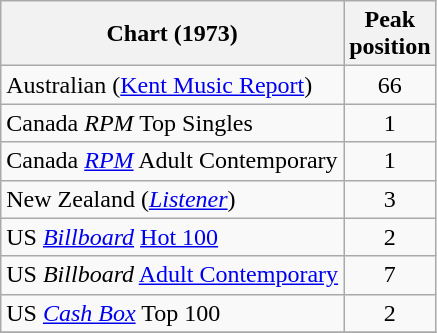<table class="wikitable sortable">
<tr>
<th align="left">Chart (1973)</th>
<th align="left">Peak<br>position</th>
</tr>
<tr>
<td>Australian (<a href='#'>Kent Music Report</a>)</td>
<td style="text-align:center;">66</td>
</tr>
<tr>
<td>Canada <em>RPM</em> Top Singles</td>
<td style="text-align:center;">1</td>
</tr>
<tr>
<td>Canada <em><a href='#'>RPM</a></em> Adult Contemporary</td>
<td style="text-align:center;">1</td>
</tr>
<tr>
<td>New Zealand (<em><a href='#'>Listener</a></em>)</td>
<td style="text-align:center;">3</td>
</tr>
<tr>
<td>US <em><a href='#'>Billboard</a></em> <a href='#'>Hot 100</a></td>
<td style="text-align:center;">2</td>
</tr>
<tr>
<td>US <em>Billboard</em> <a href='#'>Adult Contemporary</a></td>
<td align="center">7</td>
</tr>
<tr>
<td>US <em><a href='#'>Cash Box</a></em> Top 100</td>
<td align="center">2</td>
</tr>
<tr>
</tr>
</table>
